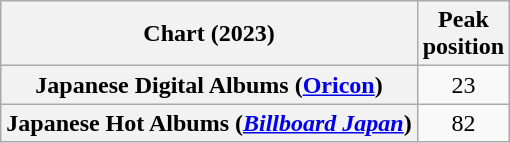<table class="wikitable sortable plainrowheaders" style="text-align:center">
<tr>
<th scope="col">Chart (2023)</th>
<th scope="col">Peak<br>position</th>
</tr>
<tr>
<th scope="row">Japanese Digital Albums (<a href='#'>Oricon</a>)</th>
<td>23</td>
</tr>
<tr>
<th scope="row">Japanese Hot Albums (<em><a href='#'>Billboard Japan</a></em>)</th>
<td>82</td>
</tr>
</table>
